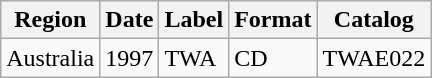<table class="wikitable">
<tr>
<th>Region</th>
<th>Date</th>
<th>Label</th>
<th>Format</th>
<th>Catalog</th>
</tr>
<tr>
<td>Australia</td>
<td>1997</td>
<td>TWA</td>
<td>CD</td>
<td>TWAE022</td>
</tr>
</table>
